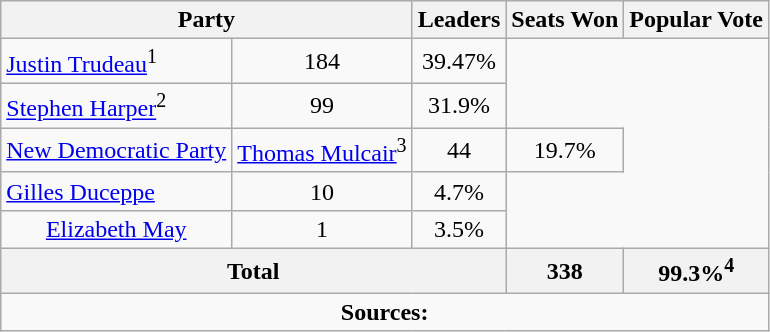<table class="wikitable">
<tr>
<th colspan="2">Party</th>
<th>Leaders</th>
<th>Seats Won</th>
<th>Popular Vote</th>
</tr>
<tr>
<td><a href='#'>Justin Trudeau</a><sup>1</sup></td>
<td align=center>184</td>
<td align=center>39.47%</td>
</tr>
<tr>
<td><a href='#'>Stephen Harper</a><sup>2</sup></td>
<td align=center>99</td>
<td align=center>31.9%</td>
</tr>
<tr>
<td><a href='#'>New Democratic Party</a></td>
<td><a href='#'>Thomas Mulcair</a><sup>3</sup></td>
<td align=center>44</td>
<td align=center>19.7%</td>
</tr>
<tr>
<td><a href='#'>Gilles Duceppe</a></td>
<td align=center>10</td>
<td align=center>4.7%</td>
</tr>
<tr>
<td align=center><a href='#'>Elizabeth May</a></td>
<td align=center>1</td>
<td align=center>3.5%</td>
</tr>
<tr>
<th colspan=3>Total</th>
<th>338</th>
<th>99.3%<sup>4</sup></th>
</tr>
<tr>
<td align="center" colspan=5><strong>Sources:</strong> </td>
</tr>
</table>
